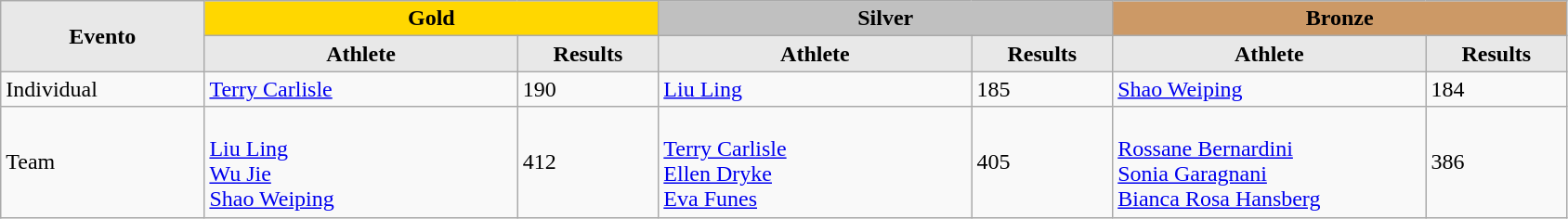<table class="wikitable" style="font-size:100%;width:89%;">
<tr align=center>
<td bgcolor=#E8E8E8 rowspan=2 width=13%><strong>Evento</strong></td>
<td bgcolor=gold colspan=2 width=29%><strong>Gold</strong></td>
<td bgcolor=silver colspan=2 width=29%><strong>Silver</strong></td>
<td bgcolor=#CC9966 colspan=2 width=29%><strong>Bronze</strong></td>
</tr>
<tr align=center bgcolor=#E8E8E8>
<td width=20%><strong>Athlete</strong></td>
<td width=9%><strong>Results</strong></td>
<td width=20%><strong>Athlete</strong></td>
<td width=9%><strong>Results</strong></td>
<td width=20%><strong>Athlete</strong></td>
<td width=9%><strong>Results</strong></td>
</tr>
<tr>
<td>Individual</td>
<td> <a href='#'>Terry Carlisle</a></td>
<td>190</td>
<td> <a href='#'>Liu Ling</a></td>
<td>185</td>
<td> <a href='#'>Shao Weiping</a></td>
<td>184</td>
</tr>
<tr>
<td>Team</td>
<td><br><a href='#'>Liu Ling</a><br><a href='#'>Wu Jie</a><br><a href='#'>Shao Weiping</a></td>
<td>412</td>
<td><br><a href='#'>Terry Carlisle</a><br><a href='#'>Ellen Dryke</a><br><a href='#'>Eva Funes</a></td>
<td>405</td>
<td><br><a href='#'>Rossane Bernardini</a><br><a href='#'>Sonia Garagnani</a><br><a href='#'>Bianca Rosa Hansberg</a></td>
<td>386</td>
</tr>
</table>
